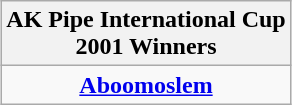<table class="wikitable" style="text-align: center; margin: 0 auto;">
<tr>
<th>AK Pipe International Cup <br>2001 Winners</th>
</tr>
<tr>
<td><strong><a href='#'>Aboomoslem</a></strong></td>
</tr>
</table>
